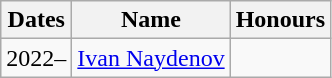<table class="wikitable">
<tr>
<th>Dates</th>
<th>Name</th>
<th>Honours</th>
</tr>
<tr>
<td>2022–</td>
<td> <a href='#'>Ivan Naydenov</a></td>
<td></td>
</tr>
</table>
